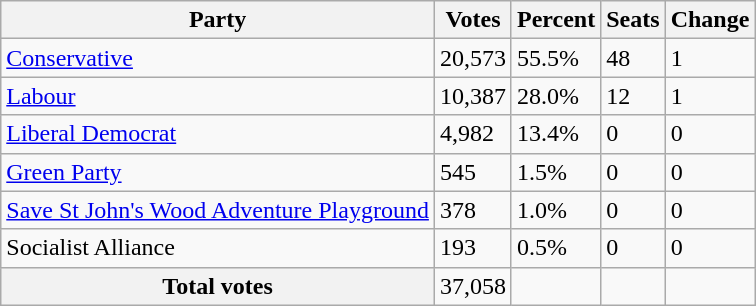<table class="wikitable">
<tr>
<th>Party</th>
<th>Votes</th>
<th>Percent</th>
<th>Seats</th>
<th>Change</th>
</tr>
<tr>
<td><a href='#'>Conservative</a></td>
<td>20,573</td>
<td>55.5%</td>
<td>48</td>
<td>1</td>
</tr>
<tr>
<td><a href='#'>Labour</a></td>
<td>10,387</td>
<td>28.0%</td>
<td>12</td>
<td>1</td>
</tr>
<tr>
<td><a href='#'>Liberal Democrat</a></td>
<td>4,982</td>
<td>13.4%</td>
<td>0</td>
<td>0</td>
</tr>
<tr>
<td><a href='#'>Green Party</a></td>
<td>545</td>
<td>1.5%</td>
<td>0</td>
<td>0</td>
</tr>
<tr>
<td><a href='#'>Save St John's Wood Adventure Playground</a></td>
<td>378</td>
<td>1.0%</td>
<td>0</td>
<td>0</td>
</tr>
<tr>
<td>Socialist Alliance</td>
<td>193</td>
<td>0.5%</td>
<td>0</td>
<td>0</td>
</tr>
<tr>
<th>Total votes</th>
<td>37,058</td>
<td></td>
<td></td>
<td></td>
</tr>
</table>
